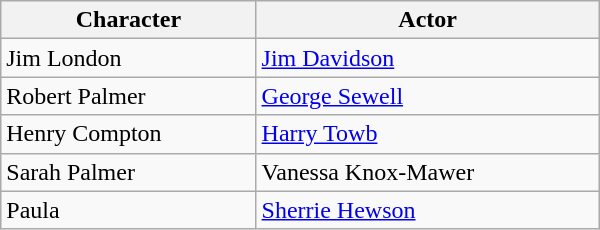<table class="wikitable" width=400px>
<tr>
<th>Character</th>
<th>Actor</th>
</tr>
<tr>
<td>Jim London</td>
<td><a href='#'>Jim Davidson</a></td>
</tr>
<tr>
<td>Robert Palmer</td>
<td><a href='#'>George Sewell</a></td>
</tr>
<tr>
<td>Henry Compton</td>
<td><a href='#'>Harry Towb</a></td>
</tr>
<tr>
<td>Sarah Palmer</td>
<td>Vanessa Knox-Mawer</td>
</tr>
<tr>
<td>Paula</td>
<td><a href='#'>Sherrie Hewson</a></td>
</tr>
</table>
